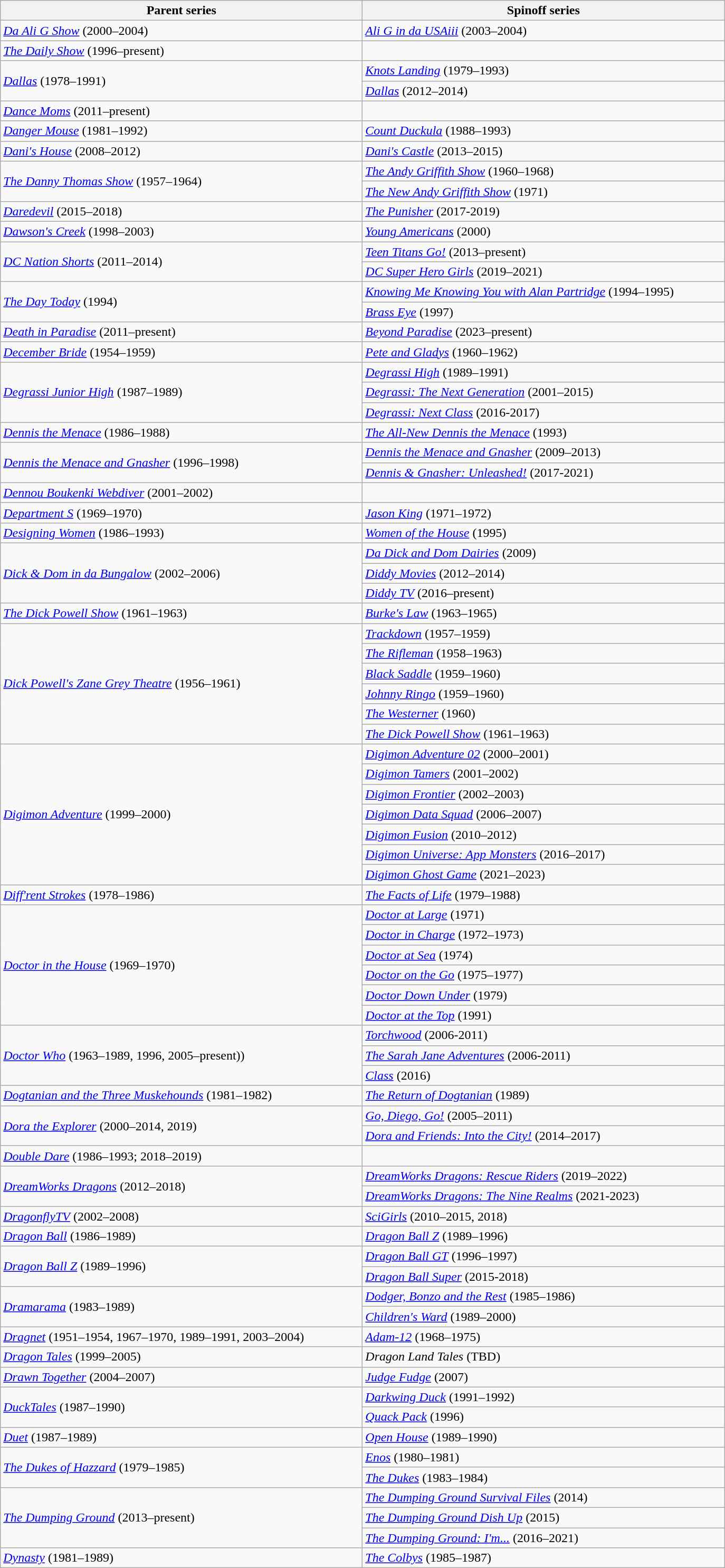<table class="wikitable">
<tr>
<th width="450">Parent series</th>
<th width="450">Spinoff series</th>
</tr>
<tr>
<td><em><a href='#'>Da Ali G Show</a></em> (2000–2004)</td>
<td><em><a href='#'>Ali G in da USAiii</a></em> (2003–2004)</td>
</tr>
<tr>
<td><em><a href='#'>The Daily Show</a></em> (1996–present)</td>
<td></td>
</tr>
<tr>
<td rowspan="2"><em><a href='#'>Dallas</a></em> (1978–1991)</td>
<td><em><a href='#'>Knots Landing</a></em> (1979–1993)</td>
</tr>
<tr>
<td><em><a href='#'>Dallas</a></em> (2012–2014)</td>
</tr>
<tr>
<td><em><a href='#'>Dance Moms</a></em> (2011–present)</td>
<td></td>
</tr>
<tr>
<td><em><a href='#'>Danger Mouse</a></em> (1981–1992)</td>
<td><em><a href='#'>Count Duckula</a></em> (1988–1993)</td>
</tr>
<tr>
<td><em><a href='#'>Dani's House</a></em> (2008–2012)</td>
<td><em><a href='#'>Dani's Castle</a></em> (2013–2015)</td>
</tr>
<tr>
<td rowspan="2"><em><a href='#'>The Danny Thomas Show</a></em> (1957–1964)</td>
<td><em><a href='#'>The Andy Griffith Show</a></em> (1960–1968)</td>
</tr>
<tr>
<td><em><a href='#'>The New Andy Griffith Show</a></em> (1971)</td>
</tr>
<tr>
<td><em><a href='#'>Daredevil</a></em> (2015–2018)</td>
<td><em><a href='#'>The Punisher</a></em> (2017-2019)</td>
</tr>
<tr>
<td><em><a href='#'>Dawson's Creek</a></em> (1998–2003)</td>
<td><em><a href='#'>Young Americans</a></em> (2000)</td>
</tr>
<tr>
<td rowspan="2"><em><a href='#'>DC Nation Shorts</a></em> (2011–2014)</td>
<td><em><a href='#'>Teen Titans Go!</a></em> (2013–present)</td>
</tr>
<tr>
<td><em><a href='#'>DC Super Hero Girls</a></em> (2019–2021)</td>
</tr>
<tr>
<td rowspan="2"><em><a href='#'>The Day Today</a></em> (1994)</td>
<td><em><a href='#'>Knowing Me Knowing You with Alan Partridge</a></em> (1994–1995)</td>
</tr>
<tr>
<td><em><a href='#'>Brass Eye</a></em> (1997)</td>
</tr>
<tr>
<td><em><a href='#'>Death in Paradise</a></em> (2011–present)</td>
<td><em><a href='#'>Beyond Paradise</a></em> (2023–present)</td>
</tr>
<tr>
<td><em><a href='#'>December Bride</a></em> (1954–1959)</td>
<td><em><a href='#'>Pete and Gladys</a></em> (1960–1962)</td>
</tr>
<tr>
<td rowspan="3"><em><a href='#'>Degrassi Junior High</a></em> (1987–1989)</td>
<td><em><a href='#'>Degrassi High</a></em> (1989–1991)</td>
</tr>
<tr>
<td><em><a href='#'>Degrassi: The Next Generation</a></em> (2001–2015)</td>
</tr>
<tr>
<td><em><a href='#'>Degrassi: Next Class</a></em> (2016-2017)</td>
</tr>
<tr>
<td><em><a href='#'>Dennis the Menace</a></em> (1986–1988)</td>
<td><em><a href='#'>The All-New Dennis the Menace</a></em> (1993)</td>
</tr>
<tr>
<td rowspan="2"><em><a href='#'>Dennis the Menace and Gnasher</a></em> (1996–1998)</td>
<td><em><a href='#'>Dennis the Menace and Gnasher</a></em> (2009–2013)</td>
</tr>
<tr>
<td><em><a href='#'>Dennis & Gnasher: Unleashed!</a></em> (2017-2021)</td>
</tr>
<tr>
<td><em><a href='#'>Dennou Boukenki Webdiver</a></em> (2001–2002)</td>
<td></td>
</tr>
<tr>
<td><em><a href='#'>Department S</a></em> (1969–1970)</td>
<td><em><a href='#'>Jason King</a></em> (1971–1972)</td>
</tr>
<tr>
<td><em><a href='#'>Designing Women</a></em> (1986–1993)</td>
<td><em><a href='#'>Women of the House</a></em> (1995)</td>
</tr>
<tr>
<td rowspan="3"><em><a href='#'>Dick & Dom in da Bungalow</a></em> (2002–2006)</td>
<td><em><a href='#'>Da Dick and Dom Dairies</a></em> (2009)</td>
</tr>
<tr>
<td><em><a href='#'>Diddy Movies</a></em> (2012–2014)</td>
</tr>
<tr>
<td><em><a href='#'>Diddy TV</a></em> (2016–present)</td>
</tr>
<tr>
<td><em><a href='#'>The Dick Powell Show</a></em> (1961–1963)</td>
<td><em><a href='#'>Burke's Law</a></em> (1963–1965)</td>
</tr>
<tr>
<td rowspan="6"><em><a href='#'>Dick Powell's Zane Grey Theatre</a></em> (1956–1961)</td>
<td><em><a href='#'>Trackdown</a></em> (1957–1959)</td>
</tr>
<tr>
<td><em><a href='#'>The Rifleman</a></em> (1958–1963)</td>
</tr>
<tr>
<td><em><a href='#'>Black Saddle</a></em> (1959–1960)</td>
</tr>
<tr>
<td><em><a href='#'>Johnny Ringo</a></em> (1959–1960)</td>
</tr>
<tr>
<td><em><a href='#'>The Westerner</a></em> (1960)</td>
</tr>
<tr>
<td><em><a href='#'>The Dick Powell Show</a></em> (1961–1963)</td>
</tr>
<tr>
<td rowspan="7"><em><a href='#'>Digimon Adventure</a></em> (1999–2000)</td>
<td><em><a href='#'>Digimon Adventure 02</a></em> (2000–2001)</td>
</tr>
<tr>
<td><em><a href='#'>Digimon Tamers</a></em> (2001–2002)</td>
</tr>
<tr>
<td><em><a href='#'>Digimon Frontier</a></em> (2002–2003)</td>
</tr>
<tr>
<td><em><a href='#'>Digimon Data Squad</a></em> (2006–2007)</td>
</tr>
<tr>
<td><em><a href='#'>Digimon Fusion</a></em> (2010–2012)</td>
</tr>
<tr>
<td><em><a href='#'>Digimon Universe: App Monsters</a></em> (2016–2017)</td>
</tr>
<tr>
<td><em><a href='#'>Digimon Ghost Game</a></em> (2021–2023)</td>
</tr>
<tr>
<td><em><a href='#'>Diff'rent Strokes</a></em> (1978–1986)</td>
<td><em><a href='#'>The Facts of Life</a></em> (1979–1988)</td>
</tr>
<tr>
<td rowspan="6"><em><a href='#'>Doctor in the House</a></em> (1969–1970)</td>
<td><em><a href='#'>Doctor at Large</a></em> (1971)</td>
</tr>
<tr>
<td><em><a href='#'>Doctor in Charge</a></em> (1972–1973)</td>
</tr>
<tr>
<td><em><a href='#'>Doctor at Sea</a></em> (1974)</td>
</tr>
<tr>
<td><em><a href='#'>Doctor on the Go</a></em> (1975–1977)</td>
</tr>
<tr>
<td><em><a href='#'>Doctor Down Under</a></em> (1979)</td>
</tr>
<tr>
<td><em><a href='#'>Doctor at the Top</a></em> (1991)</td>
</tr>
<tr>
<td rowspan="3"><em><a href='#'>Doctor Who</a></em> (1963–1989, 1996, 2005–present))</td>
<td><em><a href='#'>Torchwood</a></em> (2006-2011)</td>
</tr>
<tr>
<td><em><a href='#'>The Sarah Jane Adventures</a></em> (2006-2011)</td>
</tr>
<tr>
<td><em><a href='#'>Class</a></em> (2016)</td>
</tr>
<tr>
<td><em><a href='#'>Dogtanian and the Three Muskehounds</a></em> (1981–1982)</td>
<td><em><a href='#'>The Return of Dogtanian</a></em> (1989)</td>
</tr>
<tr>
<td rowspan="2"><em><a href='#'>Dora the Explorer</a></em> (2000–2014, 2019)</td>
<td><em><a href='#'>Go, Diego, Go!</a></em> (2005–2011)</td>
</tr>
<tr>
<td><em><a href='#'>Dora and Friends: Into the City!</a></em> (2014–2017)</td>
</tr>
<tr>
<td><em><a href='#'>Double Dare</a></em> (1986–1993; 2018–2019)</td>
<td></td>
</tr>
<tr>
<td rowspan="2"><em><a href='#'>DreamWorks Dragons</a></em> (2012–2018)</td>
<td><em><a href='#'>DreamWorks Dragons: Rescue Riders</a></em> (2019–2022)</td>
</tr>
<tr>
<td><em><a href='#'>DreamWorks Dragons: The Nine Realms</a></em> (2021-2023)</td>
</tr>
<tr>
<td><em><a href='#'>DragonflyTV</a></em> (2002–2008)</td>
<td><em><a href='#'>SciGirls</a></em> (2010–2015, 2018)</td>
</tr>
<tr>
<td><em><a href='#'>Dragon Ball</a></em> (1986–1989)</td>
<td><em><a href='#'>Dragon Ball Z</a></em> (1989–1996)</td>
</tr>
<tr>
<td rowspan="2"><em><a href='#'>Dragon Ball Z</a></em> (1989–1996)</td>
<td><em><a href='#'>Dragon Ball GT</a></em> (1996–1997)</td>
</tr>
<tr>
<td><em><a href='#'>Dragon Ball Super</a></em> (2015-2018)</td>
</tr>
<tr>
<td rowspan="2"><em><a href='#'>Dramarama</a></em> (1983–1989)</td>
<td><em><a href='#'>Dodger, Bonzo and the Rest</a></em> (1985–1986)</td>
</tr>
<tr>
<td><em><a href='#'>Children's Ward</a></em> (1989–2000)</td>
</tr>
<tr>
<td><em><a href='#'>Dragnet</a></em> (1951–1954, 1967–1970, 1989–1991, 2003–2004)</td>
<td><em><a href='#'>Adam-12</a></em> (1968–1975)</td>
</tr>
<tr>
<td><em><a href='#'>Dragon Tales</a></em> (1999–2005)</td>
<td><em>Dragon Land Tales</em> (TBD)</td>
</tr>
<tr>
<td><em><a href='#'>Drawn Together</a></em> (2004–2007)</td>
<td><em><a href='#'>Judge Fudge</a></em> (2007)</td>
</tr>
<tr>
<td rowspan="2"><em><a href='#'>DuckTales</a></em> (1987–1990)</td>
<td><em><a href='#'>Darkwing Duck</a></em> (1991–1992)</td>
</tr>
<tr>
<td><em><a href='#'>Quack Pack</a></em> (1996)</td>
</tr>
<tr>
<td><em><a href='#'>Duet</a></em> (1987–1989)</td>
<td><em><a href='#'>Open House</a></em> (1989–1990)</td>
</tr>
<tr>
<td rowspan="2"><em><a href='#'>The Dukes of Hazzard</a></em> (1979–1985)</td>
<td><em><a href='#'>Enos</a></em> (1980–1981)</td>
</tr>
<tr>
<td><em><a href='#'>The Dukes</a></em> (1983–1984)</td>
</tr>
<tr>
<td rowspan="3"><em><a href='#'>The Dumping Ground</a></em> (2013–present)</td>
<td><em><a href='#'>The Dumping Ground Survival Files</a></em> (2014)</td>
</tr>
<tr>
<td><em><a href='#'>The Dumping Ground Dish Up</a></em> (2015)</td>
</tr>
<tr>
<td><em><a href='#'>The Dumping Ground: I'm...</a></em> (2016–2021)</td>
</tr>
<tr>
<td><em><a href='#'>Dynasty</a></em> (1981–1989)</td>
<td><em><a href='#'>The Colbys</a></em> (1985–1987)</td>
</tr>
</table>
